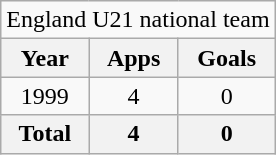<table class="wikitable" style="text-align:center">
<tr>
<td colspan="3">England U21 national team</td>
</tr>
<tr>
<th>Year</th>
<th>Apps</th>
<th>Goals</th>
</tr>
<tr>
<td>1999</td>
<td>4</td>
<td>0</td>
</tr>
<tr>
<th>Total</th>
<th>4</th>
<th>0</th>
</tr>
</table>
